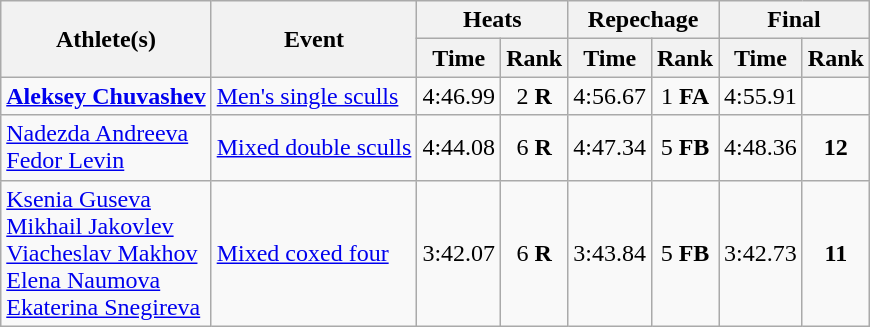<table class="wikitable">
<tr>
<th rowspan="2">Athlete(s)</th>
<th rowspan="2">Event</th>
<th colspan="2">Heats</th>
<th colspan="2">Repechage</th>
<th colspan="2">Final</th>
</tr>
<tr>
<th>Time</th>
<th>Rank</th>
<th>Time</th>
<th>Rank</th>
<th>Time</th>
<th>Rank</th>
</tr>
<tr>
<td><strong><a href='#'>Aleksey Chuvashev</a></strong></td>
<td><a href='#'>Men's single sculls</a></td>
<td align="center">4:46.99</td>
<td align="center">2 <strong>R</strong></td>
<td align="center">4:56.67</td>
<td align="center">1 <strong>FA</strong></td>
<td align="center">4:55.91</td>
<td align="center"></td>
</tr>
<tr>
<td><a href='#'>Nadezda Andreeva</a><br><a href='#'>Fedor Levin</a></td>
<td><a href='#'>Mixed double sculls</a></td>
<td align="center">4:44.08</td>
<td align="center">6 <strong>R</strong></td>
<td align="center">4:47.34</td>
<td align="center">5 <strong>FB</strong></td>
<td align="center">4:48.36</td>
<td align="center"><strong>12</strong></td>
</tr>
<tr>
<td><a href='#'>Ksenia Guseva</a><br><a href='#'>Mikhail Jakovlev</a><br><a href='#'>Viacheslav Makhov</a><br><a href='#'>Elena Naumova</a><br><a href='#'>Ekaterina Snegireva</a></td>
<td><a href='#'>Mixed coxed four</a></td>
<td align="center">3:42.07</td>
<td align="center">6 <strong>R</strong></td>
<td align="center">3:43.84</td>
<td align="center">5 <strong>FB</strong></td>
<td align="center">3:42.73</td>
<td align="center"><strong>11</strong></td>
</tr>
</table>
